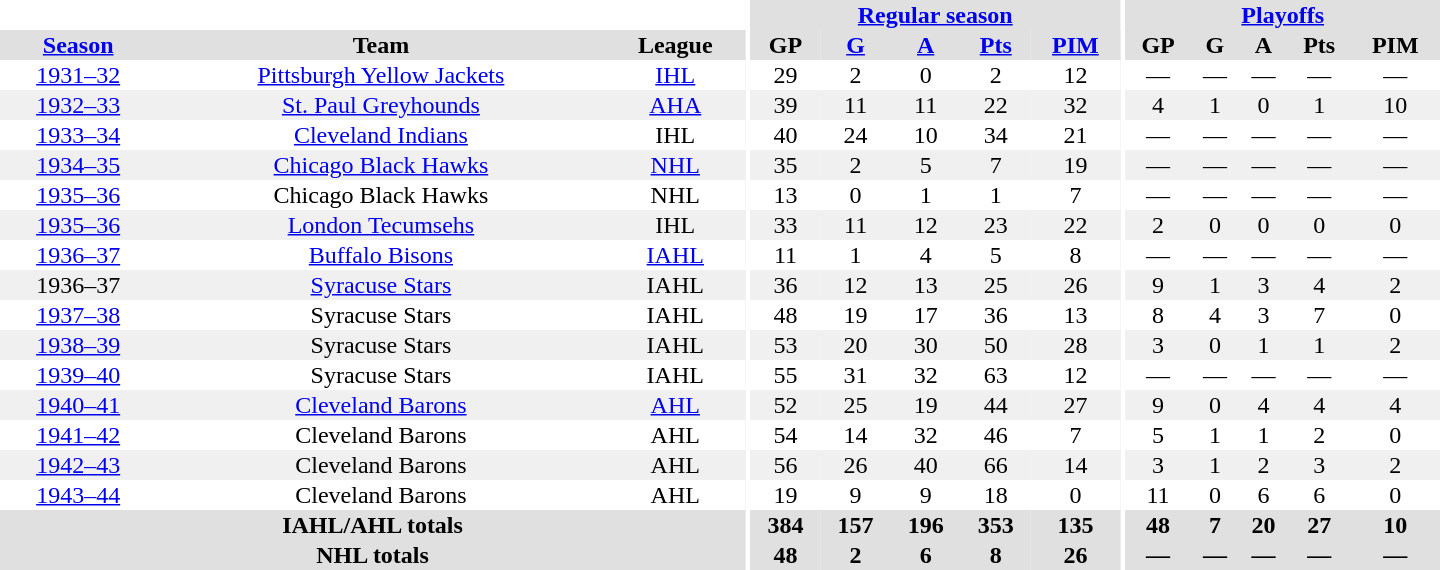<table border="0" cellpadding="1" cellspacing="0" style="text-align:center; width:60em">
<tr bgcolor="#e0e0e0">
<th colspan="3" bgcolor="#ffffff"></th>
<th rowspan="100" bgcolor="#ffffff"></th>
<th colspan="5"><a href='#'>Regular season</a></th>
<th rowspan="100" bgcolor="#ffffff"></th>
<th colspan="5"><a href='#'>Playoffs</a></th>
</tr>
<tr bgcolor="#e0e0e0">
<th><a href='#'>Season</a></th>
<th>Team</th>
<th>League</th>
<th>GP</th>
<th><a href='#'>G</a></th>
<th><a href='#'>A</a></th>
<th><a href='#'>Pts</a></th>
<th><a href='#'>PIM</a></th>
<th>GP</th>
<th>G</th>
<th>A</th>
<th>Pts</th>
<th>PIM</th>
</tr>
<tr>
<td><a href='#'>1931–32</a></td>
<td><a href='#'>Pittsburgh Yellow Jackets</a></td>
<td><a href='#'>IHL</a></td>
<td>29</td>
<td>2</td>
<td>0</td>
<td>2</td>
<td>12</td>
<td>—</td>
<td>—</td>
<td>—</td>
<td>—</td>
<td>—</td>
</tr>
<tr bgcolor="#f0f0f0">
<td><a href='#'>1932–33</a></td>
<td><a href='#'>St. Paul Greyhounds</a></td>
<td><a href='#'>AHA</a></td>
<td>39</td>
<td>11</td>
<td>11</td>
<td>22</td>
<td>32</td>
<td>4</td>
<td>1</td>
<td>0</td>
<td>1</td>
<td>10</td>
</tr>
<tr>
<td><a href='#'>1933–34</a></td>
<td><a href='#'>Cleveland Indians</a></td>
<td>IHL</td>
<td>40</td>
<td>24</td>
<td>10</td>
<td>34</td>
<td>21</td>
<td>—</td>
<td>—</td>
<td>—</td>
<td>—</td>
<td>—</td>
</tr>
<tr bgcolor="#f0f0f0">
<td><a href='#'>1934–35</a></td>
<td><a href='#'>Chicago Black Hawks</a></td>
<td><a href='#'>NHL</a></td>
<td>35</td>
<td>2</td>
<td>5</td>
<td>7</td>
<td>19</td>
<td>—</td>
<td>—</td>
<td>—</td>
<td>—</td>
<td>—</td>
</tr>
<tr>
<td><a href='#'>1935–36</a></td>
<td>Chicago Black Hawks</td>
<td>NHL</td>
<td>13</td>
<td>0</td>
<td>1</td>
<td>1</td>
<td>7</td>
<td>—</td>
<td>—</td>
<td>—</td>
<td>—</td>
<td>—</td>
</tr>
<tr bgcolor="#f0f0f0">
<td><a href='#'>1935–36</a></td>
<td><a href='#'>London Tecumsehs</a></td>
<td>IHL</td>
<td>33</td>
<td>11</td>
<td>12</td>
<td>23</td>
<td>22</td>
<td>2</td>
<td>0</td>
<td>0</td>
<td>0</td>
<td>0</td>
</tr>
<tr>
<td><a href='#'>1936–37</a></td>
<td><a href='#'>Buffalo Bisons</a></td>
<td><a href='#'>IAHL</a></td>
<td>11</td>
<td>1</td>
<td>4</td>
<td>5</td>
<td>8</td>
<td>—</td>
<td>—</td>
<td>—</td>
<td>—</td>
<td>—</td>
</tr>
<tr bgcolor="#f0f0f0">
<td>1936–37</td>
<td><a href='#'>Syracuse Stars</a></td>
<td>IAHL</td>
<td>36</td>
<td>12</td>
<td>13</td>
<td>25</td>
<td>26</td>
<td>9</td>
<td>1</td>
<td>3</td>
<td>4</td>
<td>2</td>
</tr>
<tr>
<td><a href='#'>1937–38</a></td>
<td>Syracuse Stars</td>
<td>IAHL</td>
<td>48</td>
<td>19</td>
<td>17</td>
<td>36</td>
<td>13</td>
<td>8</td>
<td>4</td>
<td>3</td>
<td>7</td>
<td>0</td>
</tr>
<tr bgcolor="#f0f0f0">
<td><a href='#'>1938–39</a></td>
<td>Syracuse Stars</td>
<td>IAHL</td>
<td>53</td>
<td>20</td>
<td>30</td>
<td>50</td>
<td>28</td>
<td>3</td>
<td>0</td>
<td>1</td>
<td>1</td>
<td>2</td>
</tr>
<tr>
<td><a href='#'>1939–40</a></td>
<td>Syracuse Stars</td>
<td>IAHL</td>
<td>55</td>
<td>31</td>
<td>32</td>
<td>63</td>
<td>12</td>
<td>—</td>
<td>—</td>
<td>—</td>
<td>—</td>
<td>—</td>
</tr>
<tr bgcolor="#f0f0f0">
<td><a href='#'>1940–41</a></td>
<td><a href='#'>Cleveland Barons</a></td>
<td><a href='#'>AHL</a></td>
<td>52</td>
<td>25</td>
<td>19</td>
<td>44</td>
<td>27</td>
<td>9</td>
<td>0</td>
<td>4</td>
<td>4</td>
<td>4</td>
</tr>
<tr>
<td><a href='#'>1941–42</a></td>
<td>Cleveland Barons</td>
<td>AHL</td>
<td>54</td>
<td>14</td>
<td>32</td>
<td>46</td>
<td>7</td>
<td>5</td>
<td>1</td>
<td>1</td>
<td>2</td>
<td>0</td>
</tr>
<tr bgcolor="#f0f0f0">
<td><a href='#'>1942–43</a></td>
<td>Cleveland Barons</td>
<td>AHL</td>
<td>56</td>
<td>26</td>
<td>40</td>
<td>66</td>
<td>14</td>
<td>3</td>
<td>1</td>
<td>2</td>
<td>3</td>
<td>2</td>
</tr>
<tr>
<td><a href='#'>1943–44</a></td>
<td>Cleveland Barons</td>
<td>AHL</td>
<td>19</td>
<td>9</td>
<td>9</td>
<td>18</td>
<td>0</td>
<td>11</td>
<td>0</td>
<td>6</td>
<td>6</td>
<td>0</td>
</tr>
<tr bgcolor="#e0e0e0">
<th colspan="3">IAHL/AHL totals</th>
<th>384</th>
<th>157</th>
<th>196</th>
<th>353</th>
<th>135</th>
<th>48</th>
<th>7</th>
<th>20</th>
<th>27</th>
<th>10</th>
</tr>
<tr bgcolor="#e0e0e0">
<th colspan="3">NHL totals</th>
<th>48</th>
<th>2</th>
<th>6</th>
<th>8</th>
<th>26</th>
<th>—</th>
<th>—</th>
<th>—</th>
<th>—</th>
<th>—</th>
</tr>
</table>
